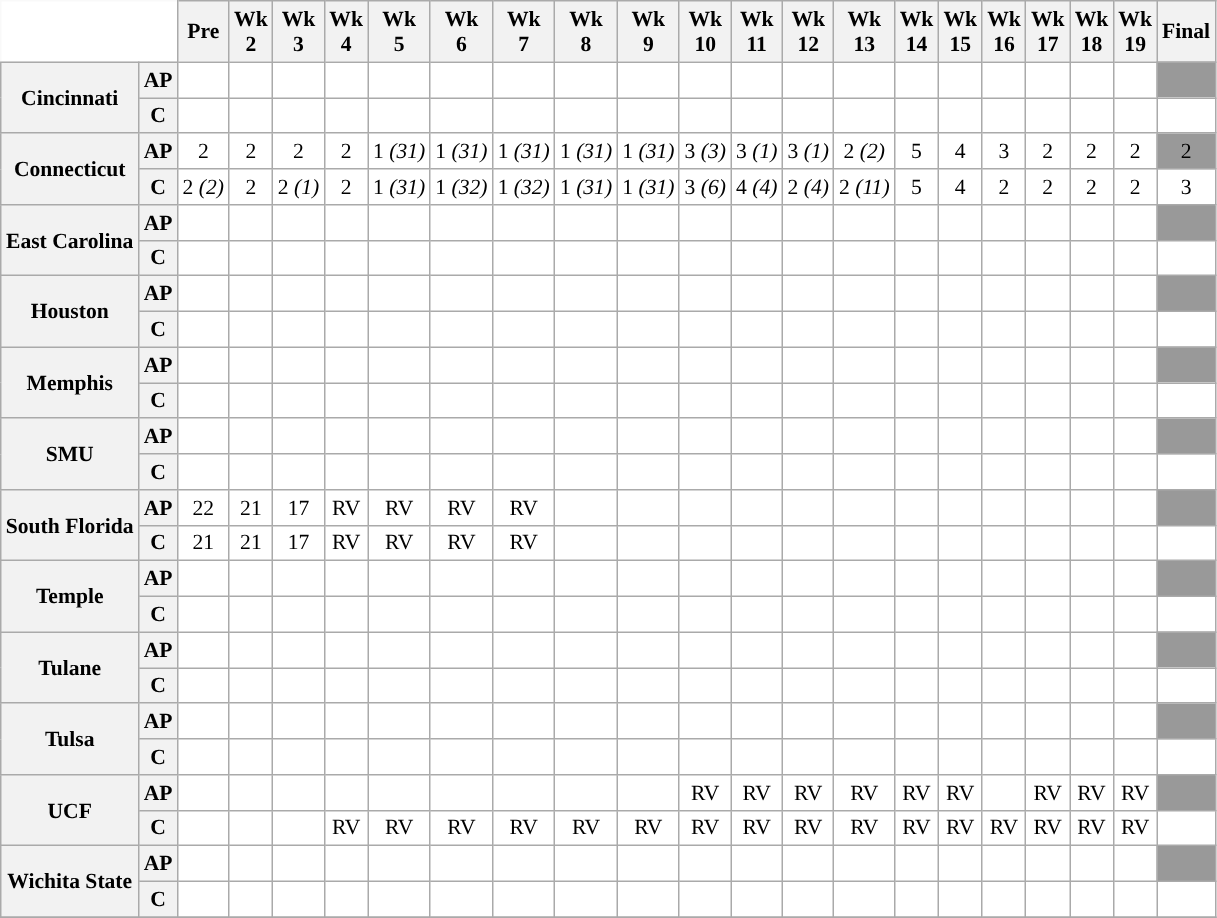<table class="wikitable" style="white-space:nowrap;font-size:90%;">
<tr>
<th colspan="2" style="background:white; border-top-style:hidden; border-left-style:hidden;"> </th>
<th>Pre</th>
<th>Wk<br>2</th>
<th>Wk<br>3</th>
<th>Wk<br>4</th>
<th>Wk<br>5</th>
<th>Wk<br>6</th>
<th>Wk<br>7</th>
<th>Wk<br>8</th>
<th>Wk<br>9</th>
<th>Wk<br>10</th>
<th>Wk<br>11</th>
<th>Wk<br>12</th>
<th>Wk<br>13</th>
<th>Wk<br>14</th>
<th>Wk<br>15</th>
<th>Wk<br>16</th>
<th>Wk<br>17</th>
<th>Wk<br>18</th>
<th>Wk<br>19</th>
<th>Final</th>
</tr>
<tr style="text-align:center;">
<th rowspan="2">Cincinnati</th>
<th>AP</th>
<td style="background:#FFF;"></td>
<td style="background:#FFF;"></td>
<td style="background:#FFF;"></td>
<td style="background:#FFF;"></td>
<td style="background:#FFF;"></td>
<td style="background:#FFF;"></td>
<td style="background:#FFF;"></td>
<td style="background:#FFF;"></td>
<td style="background:#FFF;"></td>
<td style="background:#FFF;"></td>
<td style="background:#FFF;"></td>
<td style="background:#FFF;"></td>
<td style="background:#FFF;"></td>
<td style="background:#FFF;"></td>
<td style="background:#FFF;"></td>
<td style="background:#FFF;"></td>
<td style="background:#FFF;"></td>
<td style="background:#FFF;"></td>
<td style="background:#FFF;"></td>
<td style="background:#999;"></td>
</tr>
<tr style="text-align:center;">
<th>C</th>
<td style="background:#FFF;"></td>
<td style="background:#FFF;"></td>
<td style="background:#FFF;"></td>
<td style="background:#FFF;"></td>
<td style="background:#FFF;"></td>
<td style="background:#FFF;"></td>
<td style="background:#FFF;"></td>
<td style="background:#FFF;"></td>
<td style="background:#FFF;"></td>
<td style="background:#FFF;"></td>
<td style="background:#FFF;"></td>
<td style="background:#FFF;"></td>
<td style="background:#FFF;"></td>
<td style="background:#FFF;"></td>
<td style="background:#FFF;"></td>
<td style="background:#FFF;"></td>
<td style="background:#FFF;"></td>
<td style="background:#FFF;"></td>
<td style="background:#FFF;"></td>
<td style="background:#FFF;"></td>
</tr>
<tr style="text-align:center;">
<th rowspan="2">Connecticut</th>
<th>AP</th>
<td style="background:#FFF;">2</td>
<td style="background:#FFF;">2</td>
<td style="background:#FFF;">2</td>
<td style="background:#FFF;">2</td>
<td style="background:#FFF;">1 <em>(31)</em></td>
<td style="background:#FFF;">1 <em>(31)</em></td>
<td style="background:#FFF;">1 <em>(31)</em></td>
<td style="background:#FFF;">1 <em>(31)</em></td>
<td style="background:#FFF;">1 <em>(31)</em></td>
<td style="background:#FFF;">3 <em>(3)</em></td>
<td style="background:#FFF;">3 <em>(1)</em></td>
<td style="background:#FFF;">3 <em>(1)</em></td>
<td style="background:#FFF;">2 <em>(2)</em></td>
<td style="background:#FFF;">5</td>
<td style="background:#FFF;">4</td>
<td style="background:#FFF;">3</td>
<td style="background:#FFF;">2</td>
<td style="background:#FFF;">2</td>
<td style="background:#FFF;">2</td>
<td style="background:#999;">2</td>
</tr>
<tr style="text-align:center;">
<th>C</th>
<td style="background:#FFF;">2 <em>(2)</em></td>
<td style="background:#FFF;">2</td>
<td style="background:#FFF;">2 <em>(1)</em></td>
<td style="background:#FFF;">2</td>
<td style="background:#FFF;">1 <em>(31)</em></td>
<td style="background:#FFF;">1 <em>(32)</em></td>
<td style="background:#FFF;">1 <em>(32)</em></td>
<td style="background:#FFF;">1 <em>(31)</em></td>
<td style="background:#FFF;">1 <em>(31)</em></td>
<td style="background:#FFF;">3 <em>(6)</em></td>
<td style="background:#FFF;">4 <em>(4)</em></td>
<td style="background:#FFF;">2 <em>(4)</em></td>
<td style="background:#FFF;">2 <em>(11)</em></td>
<td style="background:#FFF;">5</td>
<td style="background:#FFF;">4</td>
<td style="background:#FFF;">2</td>
<td style="background:#FFF;">2</td>
<td style="background:#FFF;">2</td>
<td style="background:#FFF;">2</td>
<td style="background:#FFF;">3</td>
</tr>
<tr style="text-align:center;">
<th rowspan="2">East Carolina</th>
<th>AP</th>
<td style="background:#FFF;"></td>
<td style="background:#FFF;"></td>
<td style="background:#FFF;"></td>
<td style="background:#FFF;"></td>
<td style="background:#FFF;"></td>
<td style="background:#FFF;"></td>
<td style="background:#FFF;"></td>
<td style="background:#FFF;"></td>
<td style="background:#FFF;"></td>
<td style="background:#FFF;"></td>
<td style="background:#FFF;"></td>
<td style="background:#FFF;"></td>
<td style="background:#FFF;"></td>
<td style="background:#FFF;"></td>
<td style="background:#FFF;"></td>
<td style="background:#FFF;"></td>
<td style="background:#FFF;"></td>
<td style="background:#FFF;"></td>
<td style="background:#FFF;"></td>
<td style="background:#999;"></td>
</tr>
<tr style="text-align:center;">
<th>C</th>
<td style="background:#FFF;"></td>
<td style="background:#FFF;"></td>
<td style="background:#FFF;"></td>
<td style="background:#FFF;"></td>
<td style="background:#FFF;"></td>
<td style="background:#FFF;"></td>
<td style="background:#FFF;"></td>
<td style="background:#FFF;"></td>
<td style="background:#FFF;"></td>
<td style="background:#FFF;"></td>
<td style="background:#FFF;"></td>
<td style="background:#FFF;"></td>
<td style="background:#FFF;"></td>
<td style="background:#FFF;"></td>
<td style="background:#FFF;"></td>
<td style="background:#FFF;"></td>
<td style="background:#FFF;"></td>
<td style="background:#FFF;"></td>
<td style="background:#FFF;"></td>
<td style="background:#FFF;"></td>
</tr>
<tr style="text-align:center;">
<th rowspan="2">Houston</th>
<th>AP</th>
<td style="background:#FFF;"></td>
<td style="background:#FFF;"></td>
<td style="background:#FFF;"></td>
<td style="background:#FFF;"></td>
<td style="background:#FFF;"></td>
<td style="background:#FFF;"></td>
<td style="background:#FFF;"></td>
<td style="background:#FFF;"></td>
<td style="background:#FFF;"></td>
<td style="background:#FFF;"></td>
<td style="background:#FFF;"></td>
<td style="background:#FFF;"></td>
<td style="background:#FFF;"></td>
<td style="background:#FFF;"></td>
<td style="background:#FFF;"></td>
<td style="background:#FFF;"></td>
<td style="background:#FFF;"></td>
<td style="background:#FFF;"></td>
<td style="background:#FFF;"></td>
<td style="background:#999;"></td>
</tr>
<tr style="text-align:center;">
<th>C</th>
<td style="background:#FFF;"></td>
<td style="background:#FFF;"></td>
<td style="background:#FFF;"></td>
<td style="background:#FFF;"></td>
<td style="background:#FFF;"></td>
<td style="background:#FFF;"></td>
<td style="background:#FFF;"></td>
<td style="background:#FFF;"></td>
<td style="background:#FFF;"></td>
<td style="background:#FFF;"></td>
<td style="background:#FFF;"></td>
<td style="background:#FFF;"></td>
<td style="background:#FFF;"></td>
<td style="background:#FFF;"></td>
<td style="background:#FFF;"></td>
<td style="background:#FFF;"></td>
<td style="background:#FFF;"></td>
<td style="background:#FFF;"></td>
<td style="background:#FFF;"></td>
<td style="background:#FFF;"></td>
</tr>
<tr style="text-align:center;">
<th rowspan="2">Memphis</th>
<th>AP</th>
<td style="background:#FFF;"></td>
<td style="background:#FFF;"></td>
<td style="background:#FFF;"></td>
<td style="background:#FFF;"></td>
<td style="background:#FFF;"></td>
<td style="background:#FFF;"></td>
<td style="background:#FFF;"></td>
<td style="background:#FFF;"></td>
<td style="background:#FFF;"></td>
<td style="background:#FFF;"></td>
<td style="background:#FFF;"></td>
<td style="background:#FFF;"></td>
<td style="background:#FFF;"></td>
<td style="background:#FFF;"></td>
<td style="background:#FFF;"></td>
<td style="background:#FFF;"></td>
<td style="background:#FFF;"></td>
<td style="background:#FFF;"></td>
<td style="background:#FFF;"></td>
<td style="background:#999;"></td>
</tr>
<tr style="text-align:center;">
<th>C</th>
<td style="background:#FFF;"></td>
<td style="background:#FFF;"></td>
<td style="background:#FFF;"></td>
<td style="background:#FFF;"></td>
<td style="background:#FFF;"></td>
<td style="background:#FFF;"></td>
<td style="background:#FFF;"></td>
<td style="background:#FFF;"></td>
<td style="background:#FFF;"></td>
<td style="background:#FFF;"></td>
<td style="background:#FFF;"></td>
<td style="background:#FFF;"></td>
<td style="background:#FFF;"></td>
<td style="background:#FFF;"></td>
<td style="background:#FFF;"></td>
<td style="background:#FFF;"></td>
<td style="background:#FFF;"></td>
<td style="background:#FFF;"></td>
<td style="background:#FFF;"></td>
<td style="background:#FFF;"></td>
</tr>
<tr style="text-align:center;">
<th rowspan="2">SMU</th>
<th>AP</th>
<td style="background:#FFF;"></td>
<td style="background:#FFF;"></td>
<td style="background:#FFF;"></td>
<td style="background:#FFF;"></td>
<td style="background:#FFF;"></td>
<td style="background:#FFF;"></td>
<td style="background:#FFF;"></td>
<td style="background:#FFF;"></td>
<td style="background:#FFF;"></td>
<td style="background:#FFF;"></td>
<td style="background:#FFF;"></td>
<td style="background:#FFF;"></td>
<td style="background:#FFF;"></td>
<td style="background:#FFF;"></td>
<td style="background:#FFF;"></td>
<td style="background:#FFF;"></td>
<td style="background:#FFF;"></td>
<td style="background:#FFF;"></td>
<td style="background:#FFF;"></td>
<td style="background:#999;"></td>
</tr>
<tr style="text-align:center;">
<th>C</th>
<td style="background:#FFF;"></td>
<td style="background:#FFF;"></td>
<td style="background:#FFF;"></td>
<td style="background:#FFF;"></td>
<td style="background:#FFF;"></td>
<td style="background:#FFF;"></td>
<td style="background:#FFF;"></td>
<td style="background:#FFF;"></td>
<td style="background:#FFF;"></td>
<td style="background:#FFF;"></td>
<td style="background:#FFF;"></td>
<td style="background:#FFF;"></td>
<td style="background:#FFF;"></td>
<td style="background:#FFF;"></td>
<td style="background:#FFF;"></td>
<td style="background:#FFF;"></td>
<td style="background:#FFF;"></td>
<td style="background:#FFF;"></td>
<td style="background:#FFF;"></td>
<td style="background:#FFF;"></td>
</tr>
<tr style="text-align:center;">
<th rowspan="2">South Florida</th>
<th>AP</th>
<td style="background:#FFF;">22</td>
<td style="background:#FFF;">21</td>
<td style="background:#FFF;">17</td>
<td style="background:#FFF;">RV</td>
<td style="background:#FFF;">RV</td>
<td style="background:#FFF;">RV</td>
<td style="background:#FFF;">RV</td>
<td style="background:#FFF;"></td>
<td style="background:#FFF;"></td>
<td style="background:#FFF;"></td>
<td style="background:#FFF;"></td>
<td style="background:#FFF;"></td>
<td style="background:#FFF;"></td>
<td style="background:#FFF;"></td>
<td style="background:#FFF;"></td>
<td style="background:#FFF;"></td>
<td style="background:#FFF;"></td>
<td style="background:#FFF;"></td>
<td style="background:#FFF;"></td>
<td style="background:#999;"></td>
</tr>
<tr style="text-align:center;">
<th>C</th>
<td style="background:#FFF;">21</td>
<td style="background:#FFF;">21</td>
<td style="background:#FFF;">17</td>
<td style="background:#FFF;">RV</td>
<td style="background:#FFF;">RV</td>
<td style="background:#FFF;">RV</td>
<td style="background:#FFF;">RV</td>
<td style="background:#FFF;"></td>
<td style="background:#FFF;"></td>
<td style="background:#FFF;"></td>
<td style="background:#FFF;"></td>
<td style="background:#FFF;"></td>
<td style="background:#FFF;"></td>
<td style="background:#FFF;"></td>
<td style="background:#FFF;"></td>
<td style="background:#FFF;"></td>
<td style="background:#FFF;"></td>
<td style="background:#FFF;"></td>
<td style="background:#FFF;"></td>
<td style="background:#FFF;"></td>
</tr>
<tr style="text-align:center;">
<th rowspan="2">Temple</th>
<th>AP</th>
<td style="background:#FFF;"></td>
<td style="background:#FFF;"></td>
<td style="background:#FFF;"></td>
<td style="background:#FFF;"></td>
<td style="background:#FFF;"></td>
<td style="background:#FFF;"></td>
<td style="background:#FFF;"></td>
<td style="background:#FFF;"></td>
<td style="background:#FFF;"></td>
<td style="background:#FFF;"></td>
<td style="background:#FFF;"></td>
<td style="background:#FFF;"></td>
<td style="background:#FFF;"></td>
<td style="background:#FFF;"></td>
<td style="background:#FFF;"></td>
<td style="background:#FFF;"></td>
<td style="background:#FFF;"></td>
<td style="background:#FFF;"></td>
<td style="background:#FFF;"></td>
<td style="background:#999;"></td>
</tr>
<tr style="text-align:center;">
<th>C</th>
<td style="background:#FFF;"></td>
<td style="background:#FFF;"></td>
<td style="background:#FFF;"></td>
<td style="background:#FFF;"></td>
<td style="background:#FFF;"></td>
<td style="background:#FFF;"></td>
<td style="background:#FFF;"></td>
<td style="background:#FFF;"></td>
<td style="background:#FFF;"></td>
<td style="background:#FFF;"></td>
<td style="background:#FFF;"></td>
<td style="background:#FFF;"></td>
<td style="background:#FFF;"></td>
<td style="background:#FFF;"></td>
<td style="background:#FFF;"></td>
<td style="background:#FFF;"></td>
<td style="background:#FFF;"></td>
<td style="background:#FFF;"></td>
<td style="background:#FFF;"></td>
<td style="background:#FFF;"></td>
</tr>
<tr style="text-align:center;">
<th rowspan="2">Tulane</th>
<th>AP</th>
<td style="background:#FFF;"></td>
<td style="background:#FFF;"></td>
<td style="background:#FFF;"></td>
<td style="background:#FFF;"></td>
<td style="background:#FFF;"></td>
<td style="background:#FFF;"></td>
<td style="background:#FFF;"></td>
<td style="background:#FFF;"></td>
<td style="background:#FFF;"></td>
<td style="background:#FFF;"></td>
<td style="background:#FFF;"></td>
<td style="background:#FFF;"></td>
<td style="background:#FFF;"></td>
<td style="background:#FFF;"></td>
<td style="background:#FFF;"></td>
<td style="background:#FFF;"></td>
<td style="background:#FFF;"></td>
<td style="background:#FFF;"></td>
<td style="background:#FFF;"></td>
<td style="background:#999;"></td>
</tr>
<tr style="text-align:center;">
<th>C</th>
<td style="background:#FFF;"></td>
<td style="background:#FFF;"></td>
<td style="background:#FFF;"></td>
<td style="background:#FFF;"></td>
<td style="background:#FFF;"></td>
<td style="background:#FFF;"></td>
<td style="background:#FFF;"></td>
<td style="background:#FFF;"></td>
<td style="background:#FFF;"></td>
<td style="background:#FFF;"></td>
<td style="background:#FFF;"></td>
<td style="background:#FFF;"></td>
<td style="background:#FFF;"></td>
<td style="background:#FFF;"></td>
<td style="background:#FFF;"></td>
<td style="background:#FFF;"></td>
<td style="background:#FFF;"></td>
<td style="background:#FFF;"></td>
<td style="background:#FFF;"></td>
<td style="background:#FFF;"></td>
</tr>
<tr style="text-align:center;">
<th rowspan="2">Tulsa</th>
<th>AP</th>
<td style="background:#FFF;"></td>
<td style="background:#FFF;"></td>
<td style="background:#FFF;"></td>
<td style="background:#FFF;"></td>
<td style="background:#FFF;"></td>
<td style="background:#FFF;"></td>
<td style="background:#FFF;"></td>
<td style="background:#FFF;"></td>
<td style="background:#FFF;"></td>
<td style="background:#FFF;"></td>
<td style="background:#FFF;"></td>
<td style="background:#FFF;"></td>
<td style="background:#FFF;"></td>
<td style="background:#FFF;"></td>
<td style="background:#FFF;"></td>
<td style="background:#FFF;"></td>
<td style="background:#FFF;"></td>
<td style="background:#FFF;"></td>
<td style="background:#FFF;"></td>
<td style="background:#999;"></td>
</tr>
<tr style="text-align:center;">
<th>C</th>
<td style="background:#FFF;"></td>
<td style="background:#FFF;"></td>
<td style="background:#FFF;"></td>
<td style="background:#FFF;"></td>
<td style="background:#FFF;"></td>
<td style="background:#FFF;"></td>
<td style="background:#FFF;"></td>
<td style="background:#FFF;"></td>
<td style="background:#FFF;"></td>
<td style="background:#FFF;"></td>
<td style="background:#FFF;"></td>
<td style="background:#FFF;"></td>
<td style="background:#FFF;"></td>
<td style="background:#FFF;"></td>
<td style="background:#FFF;"></td>
<td style="background:#FFF;"></td>
<td style="background:#FFF;"></td>
<td style="background:#FFF;"></td>
<td style="background:#FFF;"></td>
<td style="background:#FFF;"></td>
</tr>
<tr style="text-align:center;">
<th rowspan="2">UCF</th>
<th>AP</th>
<td style="background:#FFF;"></td>
<td style="background:#FFF;"></td>
<td style="background:#FFF;"></td>
<td style="background:#FFF;"></td>
<td style="background:#FFF;"></td>
<td style="background:#FFF;"></td>
<td style="background:#FFF;"></td>
<td style="background:#FFF;"></td>
<td style="background:#FFF;"></td>
<td style="background:#FFF;">RV</td>
<td style="background:#FFF;">RV</td>
<td style="background:#FFF;">RV</td>
<td style="background:#FFF;">RV</td>
<td style="background:#FFF;">RV</td>
<td style="background:#FFF;">RV</td>
<td style="background:#FFF;"></td>
<td style="background:#FFF;">RV</td>
<td style="background:#FFF;">RV</td>
<td style="background:#FFF;">RV</td>
<td style="background:#999;"></td>
</tr>
<tr style="text-align:center;">
<th>C</th>
<td style="background:#FFF;"></td>
<td style="background:#FFF;"></td>
<td style="background:#FFF;"></td>
<td style="background:#FFF;">RV</td>
<td style="background:#FFF;">RV</td>
<td style="background:#FFF;">RV</td>
<td style="background:#FFF;">RV</td>
<td style="background:#FFF;">RV</td>
<td style="background:#FFF;">RV</td>
<td style="background:#FFF;">RV</td>
<td style="background:#FFF;">RV</td>
<td style="background:#FFF;">RV</td>
<td style="background:#FFF;">RV</td>
<td style="background:#FFF;">RV</td>
<td style="background:#FFF;">RV</td>
<td style="background:#FFF;">RV</td>
<td style="background:#FFF;">RV</td>
<td style="background:#FFF;">RV</td>
<td style="background:#FFF;">RV</td>
<td style="background:#FFF;"></td>
</tr>
<tr style="text-align:center;">
<th rowspan="2">Wichita State</th>
<th>AP</th>
<td style="background:#FFF;"></td>
<td style="background:#FFF;"></td>
<td style="background:#FFF;"></td>
<td style="background:#FFF;"></td>
<td style="background:#FFF;"></td>
<td style="background:#FFF;"></td>
<td style="background:#FFF;"></td>
<td style="background:#FFF;"></td>
<td style="background:#FFF;"></td>
<td style="background:#FFF;"></td>
<td style="background:#FFF;"></td>
<td style="background:#FFF;"></td>
<td style="background:#FFF;"></td>
<td style="background:#FFF;"></td>
<td style="background:#FFF;"></td>
<td style="background:#FFF;"></td>
<td style="background:#FFF;"></td>
<td style="background:#FFF;"></td>
<td style="background:#FFF;"></td>
<td style="background:#999;"></td>
</tr>
<tr style="text-align:center;">
<th>C</th>
<td style="background:#FFF;"></td>
<td style="background:#FFF;"></td>
<td style="background:#FFF;"></td>
<td style="background:#FFF;"></td>
<td style="background:#FFF;"></td>
<td style="background:#FFF;"></td>
<td style="background:#FFF;"></td>
<td style="background:#FFF;"></td>
<td style="background:#FFF;"></td>
<td style="background:#FFF;"></td>
<td style="background:#FFF;"></td>
<td style="background:#FFF;"></td>
<td style="background:#FFF;"></td>
<td style="background:#FFF;"></td>
<td style="background:#FFF;"></td>
<td style="background:#FFF;"></td>
<td style="background:#FFF;"></td>
<td style="background:#FFF;"></td>
<td style="background:#FFF;"></td>
<td style="background:#FFF;"></td>
</tr>
<tr style="text-align:center;">
</tr>
</table>
